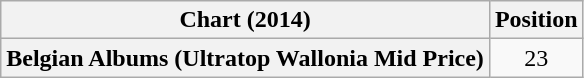<table class="wikitable plainrowheaders" style="text-align:center">
<tr>
<th scope="col">Chart (2014)</th>
<th scope="col">Position</th>
</tr>
<tr>
<th scope="row">Belgian Albums (Ultratop Wallonia Mid Price)</th>
<td>23</td>
</tr>
</table>
